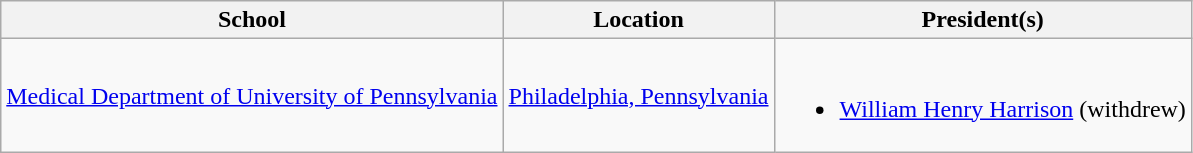<table class="wikitable">
<tr>
<th>School</th>
<th>Location</th>
<th>President(s)</th>
</tr>
<tr>
<td nowrap><a href='#'>Medical Department of University of Pennsylvania</a></td>
<td><a href='#'>Philadelphia, Pennsylvania</a></td>
<td><br><ul><li><a href='#'>William Henry Harrison</a> (withdrew)</li></ul></td>
</tr>
</table>
